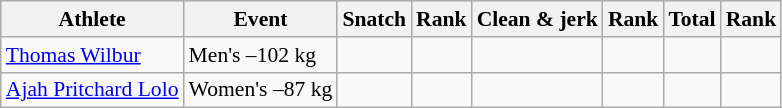<table class="wikitable" style="font-size:90%;text-align:center">
<tr>
<th>Athlete</th>
<th>Event</th>
<th>Snatch</th>
<th>Rank</th>
<th>Clean & jerk</th>
<th>Rank</th>
<th>Total</th>
<th>Rank</th>
</tr>
<tr align=center>
<td align=left><a href='#'>Thomas Wilbur</a></td>
<td align=left>Men's –102 kg</td>
<td></td>
<td></td>
<td></td>
<td></td>
<td></td>
<td></td>
</tr>
<tr align=center>
<td align=left><a href='#'>Ajah Pritchard Lolo</a></td>
<td align=left>Women's –87 kg</td>
<td></td>
<td></td>
<td></td>
<td></td>
<td></td>
<td></td>
</tr>
</table>
